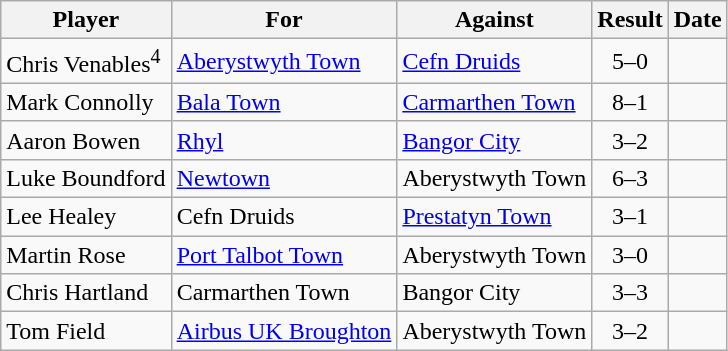<table class="wikitable sorttable">
<tr>
<th>Player</th>
<th>For</th>
<th>Against</th>
<th style="text-align:center">Result</th>
<th>Date</th>
</tr>
<tr>
<td> Chris Venables<sup>4</sup></td>
<td><a href='#'>Aberystwyth Town</a></td>
<td><a href='#'>Cefn Druids</a></td>
<td style="text-align:center;">5–0</td>
<td></td>
</tr>
<tr>
<td> Mark Connolly</td>
<td><a href='#'>Bala Town</a></td>
<td><a href='#'>Carmarthen Town</a></td>
<td style="text-align:center;">8–1</td>
<td></td>
</tr>
<tr>
<td> Aaron Bowen</td>
<td><a href='#'>Rhyl</a></td>
<td><a href='#'>Bangor City</a></td>
<td style="text-align:center;">3–2</td>
<td></td>
</tr>
<tr>
<td> Luke Boundford</td>
<td><a href='#'>Newtown</a></td>
<td>Aberystwyth Town</td>
<td style="text-align:center;">6–3</td>
<td></td>
</tr>
<tr>
<td> Lee Healey</td>
<td>Cefn Druids</td>
<td><a href='#'>Prestatyn Town</a></td>
<td style="text-align:center;">3–1</td>
<td></td>
</tr>
<tr>
<td> Martin Rose</td>
<td><a href='#'>Port Talbot Town</a></td>
<td>Aberystwyth Town</td>
<td style="text-align:center;">3–0</td>
<td></td>
</tr>
<tr>
<td> Chris Hartland</td>
<td>Carmarthen Town</td>
<td>Bangor City</td>
<td style="text-align:center;">3–3</td>
<td></td>
</tr>
<tr>
<td> Tom Field</td>
<td><a href='#'>Airbus UK Broughton</a></td>
<td>Aberystwyth Town</td>
<td style="text-align:center;">3–2</td>
<td></td>
</tr>
</table>
